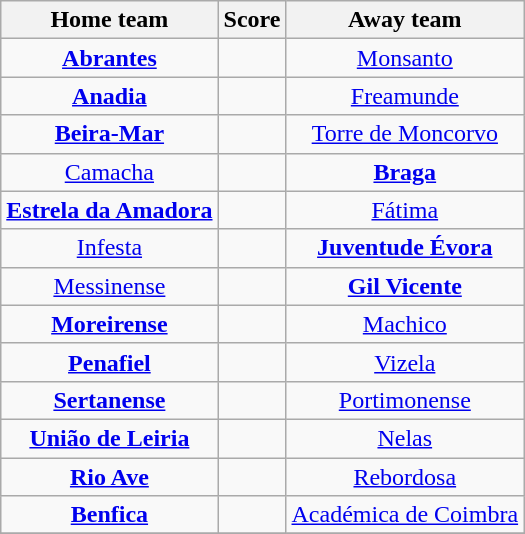<table class="wikitable" style="text-align: center">
<tr>
<th>Home team</th>
<th>Score</th>
<th>Away team</th>
</tr>
<tr>
<td><strong><a href='#'>Abrantes</a></strong> </td>
<td></td>
<td><a href='#'>Monsanto</a> </td>
</tr>
<tr>
<td><strong><a href='#'>Anadia</a></strong>  </td>
<td></td>
<td><a href='#'>Freamunde</a> </td>
</tr>
<tr>
<td><strong><a href='#'>Beira-Mar</a></strong> </td>
<td></td>
<td><a href='#'>Torre de Moncorvo</a> </td>
</tr>
<tr>
<td><a href='#'>Camacha</a> </td>
<td></td>
<td><strong><a href='#'>Braga</a></strong> </td>
</tr>
<tr>
<td><strong><a href='#'>Estrela da Amadora</a></strong> </td>
<td></td>
<td><a href='#'>Fátima</a> </td>
</tr>
<tr>
<td><a href='#'>Infesta</a> </td>
<td></td>
<td><strong><a href='#'>Juventude Évora</a></strong> </td>
</tr>
<tr>
<td><a href='#'>Messinense</a> </td>
<td></td>
<td><strong><a href='#'>Gil Vicente</a></strong> </td>
</tr>
<tr>
<td><strong><a href='#'>Moreirense</a></strong> </td>
<td></td>
<td><a href='#'>Machico</a> </td>
</tr>
<tr>
<td><strong><a href='#'>Penafiel</a></strong> </td>
<td></td>
<td><a href='#'>Vizela</a> </td>
</tr>
<tr>
<td><strong><a href='#'>Sertanense</a></strong> </td>
<td></td>
<td><a href='#'>Portimonense</a> </td>
</tr>
<tr>
<td><strong><a href='#'>União de Leiria</a></strong> </td>
<td></td>
<td><a href='#'>Nelas</a> </td>
</tr>
<tr>
<td><strong><a href='#'>Rio Ave</a></strong> </td>
<td></td>
<td><a href='#'>Rebordosa</a> </td>
</tr>
<tr>
<td><strong><a href='#'>Benfica</a></strong> </td>
<td></td>
<td><a href='#'>Académica de Coimbra</a> </td>
</tr>
<tr>
</tr>
</table>
